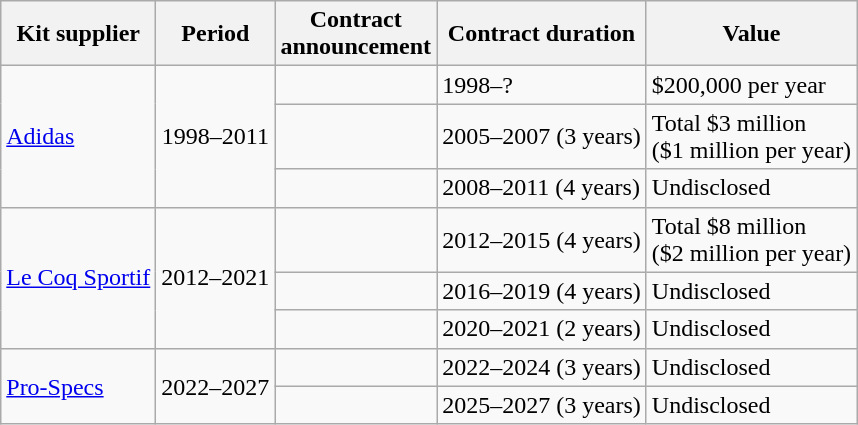<table class="wikitable" style="text-align:left">
<tr>
<th>Kit supplier</th>
<th>Period</th>
<th>Contract<br>announcement</th>
<th>Contract duration</th>
<th>Value</th>
</tr>
<tr>
<td rowspan=3><a href='#'>Adidas</a></td>
<td rowspan=3 style="text-align:center;">1998–2011</td>
<td></td>
<td>1998–?</td>
<td>$200,000 per year</td>
</tr>
<tr>
<td></td>
<td>2005–2007 (3 years)</td>
<td>Total $3 million<br>($1 million per year)</td>
</tr>
<tr>
<td></td>
<td>2008–2011 (4 years)</td>
<td>Undisclosed</td>
</tr>
<tr>
<td rowspan=3 align=left><a href='#'>Le Coq Sportif</a></td>
<td rowspan=3 style="text-align:center;">2012–2021</td>
<td></td>
<td>2012–2015 (4 years)</td>
<td>Total $8 million<br>($2 million per year)</td>
</tr>
<tr>
<td></td>
<td>2016–2019 (4 years)</td>
<td>Undisclosed</td>
</tr>
<tr>
<td></td>
<td>2020–2021 (2 years)</td>
<td>Undisclosed</td>
</tr>
<tr>
<td rowspan=2 align=left><a href='#'>Pro-Specs</a></td>
<td rowspan=2 style="text-align:center;">2022–2027</td>
<td></td>
<td>2022–2024 (3 years)</td>
<td>Undisclosed</td>
</tr>
<tr>
<td></td>
<td>2025–2027 (3 years)</td>
<td>Undisclosed</td>
</tr>
</table>
